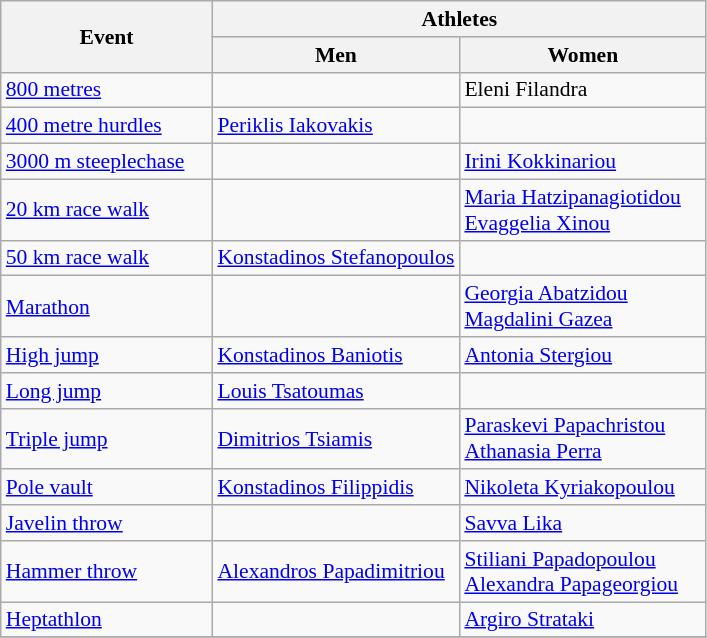<table class=wikitable style="font-size:90%">
<tr>
<th rowspan=2 width=30%>Event</th>
<th colspan=2 width=70%>Athletes</th>
</tr>
<tr>
<th width=35%>Men</th>
<th width=35%>Women</th>
</tr>
<tr>
<td><a href='#'>800 metres</a></td>
<td></td>
<td>Eleni Filandra</td>
</tr>
<tr>
<td><a href='#'>400 metre hurdles</a></td>
<td><a href='#'>Periklis Iakovakis</a></td>
<td></td>
</tr>
<tr>
<td><a href='#'>3000 m steeplechase</a></td>
<td></td>
<td><a href='#'>Irini Kokkinariou</a></td>
</tr>
<tr>
<td><a href='#'>20 km race walk</a></td>
<td></td>
<td><a href='#'>Maria Hatzipanagiotidou</a> <br> <a href='#'>Evaggelia Xinou</a></td>
</tr>
<tr>
<td><a href='#'>50 km race walk</a></td>
<td><a href='#'>Konstadinos Stefanopoulos</a></td>
<td></td>
</tr>
<tr>
<td><a href='#'>Marathon</a></td>
<td></td>
<td><a href='#'>Georgia Abatzidou</a> <br> <a href='#'>Magdalini Gazea</a></td>
</tr>
<tr>
<td><a href='#'>High jump</a></td>
<td><a href='#'>Konstadinos Baniotis</a></td>
<td><a href='#'>Antonia Stergiou</a></td>
</tr>
<tr>
<td><a href='#'>Long jump</a></td>
<td><a href='#'>Louis Tsatoumas</a></td>
<td></td>
</tr>
<tr>
<td><a href='#'>Triple jump</a></td>
<td><a href='#'>Dimitrios Tsiamis</a></td>
<td><a href='#'>Paraskevi Papachristou</a> <br> <a href='#'>Athanasia Perra</a></td>
</tr>
<tr>
<td><a href='#'>Pole vault</a></td>
<td><a href='#'>Konstadinos Filippidis</a></td>
<td><a href='#'>Nikoleta Kyriakopoulou</a></td>
</tr>
<tr>
<td><a href='#'>Javelin throw</a></td>
<td></td>
<td><a href='#'>Savva Lika</a></td>
</tr>
<tr>
<td><a href='#'>Hammer throw</a></td>
<td><a href='#'>Alexandros Papadimitriou</a></td>
<td><a href='#'>Stiliani Papadopoulou</a> <br> <a href='#'>Alexandra Papageorgiou</a></td>
</tr>
<tr>
<td><a href='#'>Heptathlon</a></td>
<td></td>
<td><a href='#'>Argiro Strataki</a></td>
</tr>
<tr>
</tr>
</table>
